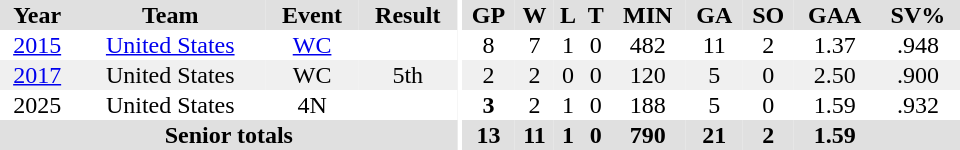<table border="0" cellpadding="1" cellspacing="0" ID="Table3" style="text-align:center; width:40em">
<tr ALIGN="center" bgcolor="#e0e0e0">
<th>Year</th>
<th>Team</th>
<th>Event</th>
<th>Result</th>
<th rowspan="100" bgcolor="#ffffff"></th>
<th>GP</th>
<th>W</th>
<th>L</th>
<th>T</th>
<th>MIN</th>
<th>GA</th>
<th>SO</th>
<th>GAA</th>
<th>SV%</th>
</tr>
<tr ALIGN="center">
<td><a href='#'>2015</a></td>
<td><a href='#'>United States</a></td>
<td><a href='#'>WC</a></td>
<td></td>
<td>8</td>
<td>7</td>
<td>1</td>
<td>0</td>
<td>482</td>
<td>11</td>
<td>2</td>
<td>1.37</td>
<td>.948</td>
</tr>
<tr ALIGN="center"  bgcolor="#f0f0f0">
<td><a href='#'>2017</a></td>
<td>United States</td>
<td>WC</td>
<td>5th</td>
<td>2</td>
<td>2</td>
<td>0</td>
<td>0</td>
<td>120</td>
<td>5</td>
<td>0</td>
<td>2.50</td>
<td>.900</td>
</tr>
<tr>
<td>2025</td>
<td>United States</td>
<td>4N</td>
<td></td>
<th>3</th>
<td>2</td>
<td>1</td>
<td>0</td>
<td>188</td>
<td>5</td>
<td>0</td>
<td>1.59</td>
<td>.932</td>
</tr>
<tr bgcolor="#e0e0e0" align="center">
<th colspan="4">Senior totals</th>
<th>13</th>
<th>11</th>
<th>1</th>
<th>0</th>
<th>790</th>
<th>21</th>
<th>2</th>
<th>1.59</th>
<th></th>
</tr>
</table>
